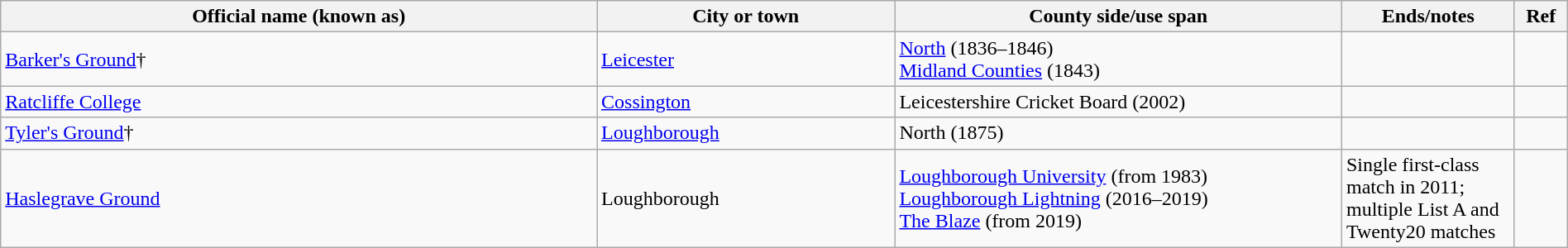<table class="wikitable" style="width:100%;">
<tr>
<th style="width:20%;">Official name (known as)</th>
<th style="width:10%;">City or town</th>
<th style="width:15%;">County side/use span</th>
<th width=5%>Ends/notes</th>
<th width=1%>Ref</th>
</tr>
<tr>
<td><a href='#'>Barker's Ground</a>†</td>
<td><a href='#'>Leicester</a></td>
<td><a href='#'>North</a> (1836–1846)<br><a href='#'>Midland Counties</a> (1843)</td>
<td></td>
<td></td>
</tr>
<tr>
<td><a href='#'>Ratcliffe College</a></td>
<td><a href='#'>Cossington</a></td>
<td>Leicestershire Cricket Board (2002)</td>
<td></td>
<td></td>
</tr>
<tr>
<td><a href='#'>Tyler's Ground</a>†</td>
<td><a href='#'>Loughborough</a></td>
<td>North (1875)</td>
<td></td>
<td></td>
</tr>
<tr>
<td><a href='#'>Haslegrave Ground</a></td>
<td>Loughborough</td>
<td><a href='#'>Loughborough University</a> (from 1983)<br><a href='#'>Loughborough Lightning</a> (2016–2019)<br><a href='#'>The Blaze</a> (from 2019)</td>
<td>Single first-class match in 2011; multiple List A and Twenty20 matches</td>
<td></td>
</tr>
</table>
